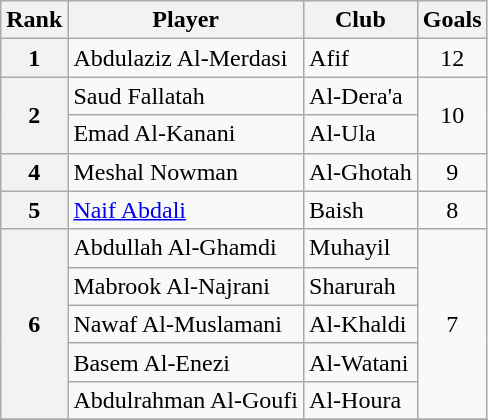<table class=wikitable>
<tr>
<th>Rank</th>
<th>Player</th>
<th>Club</th>
<th>Goals</th>
</tr>
<tr>
<th>1</th>
<td> Abdulaziz Al-Merdasi</td>
<td>Afif</td>
<td align=center>12</td>
</tr>
<tr>
<th rowspan=2>2</th>
<td> Saud Fallatah</td>
<td>Al-Dera'a</td>
<td align=center rowspan=2>10</td>
</tr>
<tr>
<td> Emad Al-Kanani</td>
<td>Al-Ula</td>
</tr>
<tr>
<th>4</th>
<td> Meshal Nowman</td>
<td>Al-Ghotah</td>
<td align=center>9</td>
</tr>
<tr>
<th>5</th>
<td> <a href='#'>Naif Abdali</a></td>
<td>Baish</td>
<td align=center>8</td>
</tr>
<tr>
<th rowspan=5>6</th>
<td> Abdullah Al-Ghamdi</td>
<td>Muhayil</td>
<td align=center rowspan=5>7</td>
</tr>
<tr>
<td> Mabrook Al-Najrani</td>
<td>Sharurah</td>
</tr>
<tr>
<td> Nawaf Al-Muslamani</td>
<td>Al-Khaldi</td>
</tr>
<tr>
<td> Basem Al-Enezi</td>
<td>Al-Watani</td>
</tr>
<tr>
<td> Abdulrahman Al-Goufi</td>
<td>Al-Houra</td>
</tr>
<tr>
</tr>
</table>
